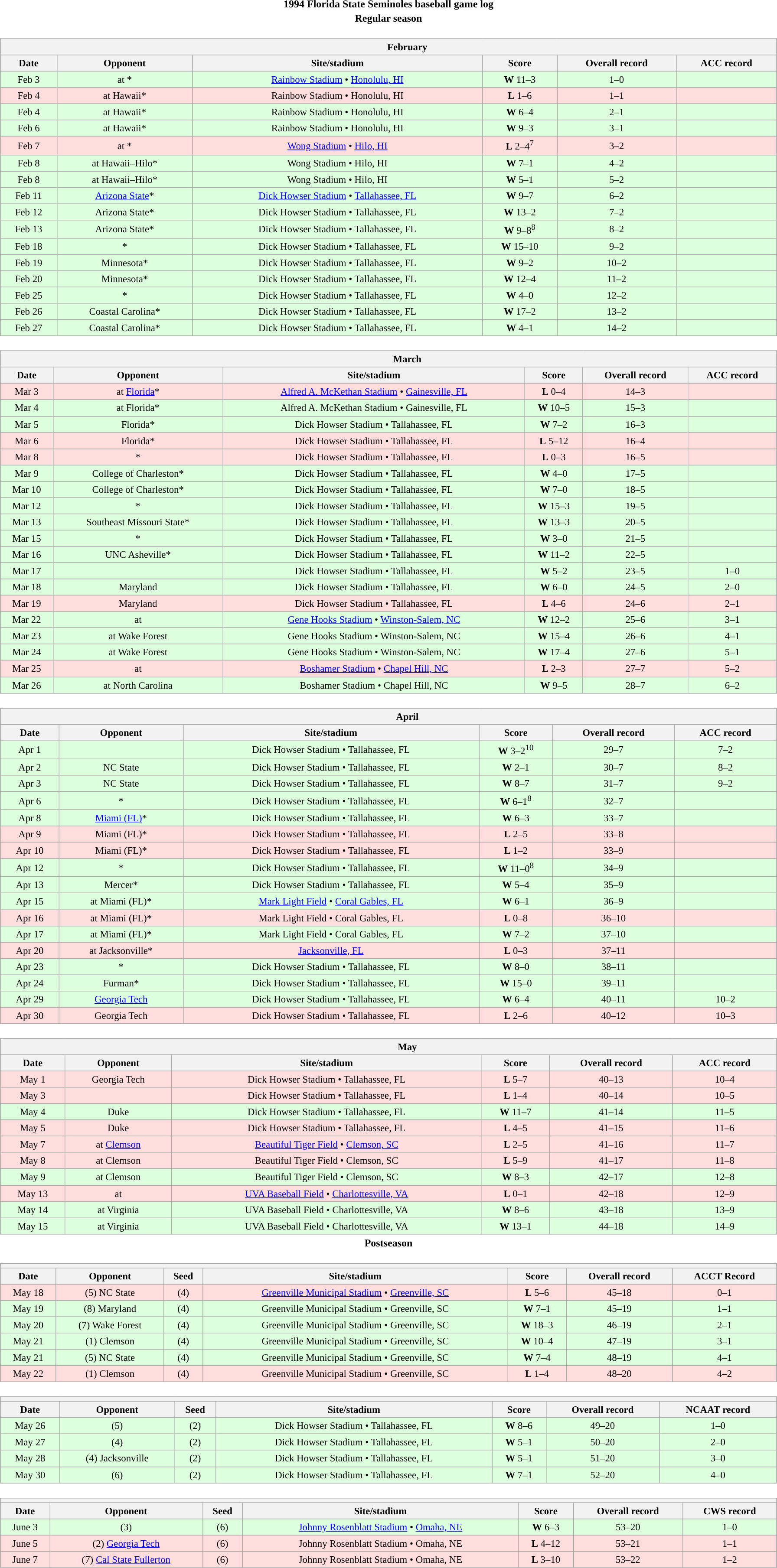<table class="toccolours" width=95% style="margin:1.5em auto; text-align:center;">
<tr>
<th colspan=2>1994 Florida State Seminoles baseball game log</th>
</tr>
<tr>
<th colspan=2>Regular season</th>
</tr>
<tr valign="top">
<td><br><table class="wikitable collapsible collapsed" style="margin:auto; font-size:95%; width:100%">
<tr>
<th colspan=11 style="padding-left:4em;">February</th>
</tr>
<tr>
<th>Date</th>
<th>Opponent</th>
<th>Site/stadium</th>
<th>Score</th>
<th>Overall record</th>
<th>ACC record</th>
</tr>
<tr bgcolor=ddffdd>
<td>Feb 3</td>
<td>at *</td>
<td><a href='#'>Rainbow Stadium</a> • <a href='#'>Honolulu, HI</a></td>
<td><strong>W</strong> 11–3</td>
<td>1–0</td>
<td></td>
</tr>
<tr bgcolor=ffdddd>
<td>Feb 4</td>
<td>at Hawaii*</td>
<td>Rainbow Stadium • Honolulu, HI</td>
<td><strong>L</strong> 1–6</td>
<td>1–1</td>
<td></td>
</tr>
<tr bgcolor=ddffdd>
<td>Feb 4</td>
<td>at Hawaii*</td>
<td>Rainbow Stadium • Honolulu, HI</td>
<td><strong>W</strong> 6–4</td>
<td>2–1</td>
<td></td>
</tr>
<tr bgcolor=ddffdd>
<td>Feb 6</td>
<td>at Hawaii*</td>
<td>Rainbow Stadium • Honolulu, HI</td>
<td><strong>W</strong> 9–3</td>
<td>3–1</td>
<td></td>
</tr>
<tr bgcolor=ffdddd>
<td>Feb 7</td>
<td>at *</td>
<td><a href='#'>Wong Stadium</a> • <a href='#'>Hilo, HI</a></td>
<td><strong>L</strong> 2–4<sup>7</sup></td>
<td>3–2</td>
<td></td>
</tr>
<tr bgcolor=ddffdd>
<td>Feb 8</td>
<td>at Hawaii–Hilo*</td>
<td>Wong Stadium • Hilo, HI</td>
<td><strong>W</strong> 7–1</td>
<td>4–2</td>
<td></td>
</tr>
<tr bgcolor=ddffdd>
<td>Feb 8</td>
<td>at Hawaii–Hilo*</td>
<td>Wong Stadium • Hilo, HI</td>
<td><strong>W</strong> 5–1</td>
<td>5–2</td>
<td></td>
</tr>
<tr bgcolor=ddffdd>
<td>Feb 11</td>
<td><a href='#'>Arizona State</a>*</td>
<td><a href='#'>Dick Howser Stadium</a> • <a href='#'>Tallahassee, FL</a></td>
<td><strong>W</strong> 9–7</td>
<td>6–2</td>
<td></td>
</tr>
<tr bgcolor=ddffdd>
<td>Feb 12</td>
<td>Arizona State*</td>
<td>Dick Howser Stadium • Tallahassee, FL</td>
<td><strong>W</strong> 13–2</td>
<td>7–2</td>
<td></td>
</tr>
<tr bgcolor=ddffdd>
<td>Feb 13</td>
<td>Arizona State*</td>
<td>Dick Howser Stadium • Tallahassee, FL</td>
<td><strong>W</strong> 9–8<sup>8</sup></td>
<td>8–2</td>
<td></td>
</tr>
<tr bgcolor=ddffdd>
<td>Feb 18</td>
<td>*</td>
<td>Dick Howser Stadium • Tallahassee, FL</td>
<td><strong>W</strong> 15–10</td>
<td>9–2</td>
<td></td>
</tr>
<tr bgcolor=ddffdd>
<td>Feb 19</td>
<td>Minnesota*</td>
<td>Dick Howser Stadium • Tallahassee, FL</td>
<td><strong>W</strong> 9–2</td>
<td>10–2</td>
<td></td>
</tr>
<tr bgcolor=ddffdd>
<td>Feb 20</td>
<td>Minnesota*</td>
<td>Dick Howser Stadium • Tallahassee, FL</td>
<td><strong>W</strong> 12–4</td>
<td>11–2</td>
<td></td>
</tr>
<tr bgcolor=ddffdd>
<td>Feb 25</td>
<td>*</td>
<td>Dick Howser Stadium • Tallahassee, FL</td>
<td><strong>W</strong> 4–0</td>
<td>12–2</td>
<td></td>
</tr>
<tr bgcolor=ddffdd>
<td>Feb 26</td>
<td>Coastal Carolina*</td>
<td>Dick Howser Stadium • Tallahassee, FL</td>
<td><strong>W</strong> 17–2</td>
<td>13–2</td>
<td></td>
</tr>
<tr bgcolor=ddffdd>
<td>Feb 27</td>
<td>Coastal Carolina*</td>
<td>Dick Howser Stadium • Tallahassee, FL</td>
<td><strong>W</strong> 4–1</td>
<td>14–2</td>
<td></td>
</tr>
</table>
</td>
</tr>
<tr>
<td><br><table class="wikitable collapsible collapsed" style="margin:auto; font-size:95%; width:100%">
<tr>
<th colspan=11 style="padding-left:4em;">March</th>
</tr>
<tr>
<th>Date</th>
<th>Opponent</th>
<th>Site/stadium</th>
<th>Score</th>
<th>Overall record</th>
<th>ACC record</th>
</tr>
<tr bgcolor=ffdddd>
<td>Mar 3</td>
<td>at <a href='#'>Florida</a>*</td>
<td><a href='#'>Alfred A. McKethan Stadium</a> • <a href='#'>Gainesville, FL</a></td>
<td><strong>L</strong> 0–4</td>
<td>14–3</td>
<td></td>
</tr>
<tr bgcolor=ddffdd>
<td>Mar 4</td>
<td>at Florida*</td>
<td>Alfred A. McKethan Stadium • Gainesville, FL</td>
<td><strong>W</strong> 10–5</td>
<td>15–3</td>
<td></td>
</tr>
<tr bgcolor=ddffdd>
<td>Mar 5</td>
<td>Florida*</td>
<td>Dick Howser Stadium • Tallahassee, FL</td>
<td><strong>W</strong> 7–2</td>
<td>16–3</td>
<td></td>
</tr>
<tr bgcolor=ffdddd>
<td>Mar 6</td>
<td>Florida*</td>
<td>Dick Howser Stadium • Tallahassee, FL</td>
<td><strong>L</strong> 5–12</td>
<td>16–4</td>
<td></td>
</tr>
<tr bgcolor=ffdddd>
<td>Mar 8</td>
<td>*</td>
<td>Dick Howser Stadium • Tallahassee, FL</td>
<td><strong>L</strong> 0–3</td>
<td>16–5</td>
<td></td>
</tr>
<tr bgcolor=ddffdd>
<td>Mar 9</td>
<td>College of Charleston*</td>
<td>Dick Howser Stadium • Tallahassee, FL</td>
<td><strong>W</strong> 4–0</td>
<td>17–5</td>
<td></td>
</tr>
<tr bgcolor=ddffdd>
<td>Mar 10</td>
<td>College of Charleston*</td>
<td>Dick Howser Stadium • Tallahassee, FL</td>
<td><strong>W</strong> 7–0</td>
<td>18–5</td>
<td></td>
</tr>
<tr bgcolor=ddffdd>
<td>Mar 12</td>
<td>*</td>
<td>Dick Howser Stadium • Tallahassee, FL</td>
<td><strong>W</strong> 15–3</td>
<td>19–5</td>
<td></td>
</tr>
<tr bgcolor=ddffdd>
<td>Mar 13</td>
<td>Southeast Missouri State*</td>
<td>Dick Howser Stadium • Tallahassee, FL</td>
<td><strong>W</strong> 13–3</td>
<td>20–5</td>
<td></td>
</tr>
<tr bgcolor=ddffdd>
<td>Mar 15</td>
<td>*</td>
<td>Dick Howser Stadium • Tallahassee, FL</td>
<td><strong>W</strong> 3–0</td>
<td>21–5</td>
<td></td>
</tr>
<tr bgcolor=ddffdd>
<td>Mar 16</td>
<td>UNC Asheville*</td>
<td>Dick Howser Stadium • Tallahassee, FL</td>
<td><strong>W</strong> 11–2</td>
<td>22–5</td>
<td></td>
</tr>
<tr bgcolor=ddffdd>
<td>Mar 17</td>
<td></td>
<td>Dick Howser Stadium • Tallahassee, FL</td>
<td><strong>W</strong> 5–2</td>
<td>23–5</td>
<td>1–0</td>
</tr>
<tr bgcolor=ddffdd>
<td>Mar 18</td>
<td>Maryland</td>
<td>Dick Howser Stadium • Tallahassee, FL</td>
<td><strong>W</strong> 6–0</td>
<td>24–5</td>
<td>2–0</td>
</tr>
<tr bgcolor=ffdddd>
<td>Mar 19</td>
<td>Maryland</td>
<td>Dick Howser Stadium • Tallahassee, FL</td>
<td><strong>L</strong> 4–6</td>
<td>24–6</td>
<td>2–1</td>
</tr>
<tr bgcolor=ddffdd>
<td>Mar 22</td>
<td>at </td>
<td><a href='#'>Gene Hooks Stadium</a> • <a href='#'>Winston-Salem, NC</a></td>
<td><strong>W</strong> 12–2</td>
<td>25–6</td>
<td>3–1</td>
</tr>
<tr bgcolor=ddffdd>
<td>Mar 23</td>
<td>at Wake Forest</td>
<td>Gene Hooks Stadium • Winston-Salem, NC</td>
<td><strong>W</strong> 15–4</td>
<td>26–6</td>
<td>4–1</td>
</tr>
<tr bgcolor=ddffdd>
<td>Mar 24</td>
<td>at Wake Forest</td>
<td>Gene Hooks Stadium • Winston-Salem, NC</td>
<td><strong>W</strong> 17–4</td>
<td>27–6</td>
<td>5–1</td>
</tr>
<tr bgcolor=ffdddd>
<td>Mar 25</td>
<td>at </td>
<td><a href='#'>Boshamer Stadium</a> • <a href='#'>Chapel Hill, NC</a></td>
<td><strong>L</strong> 2–3</td>
<td>27–7</td>
<td>5–2</td>
</tr>
<tr bgcolor=ddffdd>
<td>Mar 26</td>
<td>at North Carolina</td>
<td>Boshamer Stadium • Chapel Hill, NC</td>
<td><strong>W</strong> 9–5</td>
<td>28–7</td>
<td>6–2</td>
</tr>
</table>
</td>
</tr>
<tr>
<td><br><table class="wikitable collapsible collapsed" style="margin:auto; font-size:95%; width:100%">
<tr>
<th colspan=11 style="padding-left:4em;">April</th>
</tr>
<tr>
<th>Date</th>
<th>Opponent</th>
<th>Site/stadium</th>
<th>Score</th>
<th>Overall record</th>
<th>ACC record</th>
</tr>
<tr bgcolor=ddffdd>
<td>Apr 1</td>
<td></td>
<td>Dick Howser Stadium • Tallahassee, FL</td>
<td><strong>W</strong> 3–2<sup>10</sup></td>
<td>29–7</td>
<td>7–2</td>
</tr>
<tr bgcolor=ddffdd>
<td>Apr 2</td>
<td>NC State</td>
<td>Dick Howser Stadium • Tallahassee, FL</td>
<td><strong>W</strong> 2–1</td>
<td>30–7</td>
<td>8–2</td>
</tr>
<tr bgcolor=ddffdd>
<td>Apr 3</td>
<td>NC State</td>
<td>Dick Howser Stadium • Tallahassee, FL</td>
<td><strong>W</strong> 8–7</td>
<td>31–7</td>
<td>9–2</td>
</tr>
<tr bgcolor=ddffdd>
<td>Apr 6</td>
<td>*</td>
<td>Dick Howser Stadium • Tallahassee, FL</td>
<td><strong>W</strong> 6–1<sup>8</sup></td>
<td>32–7</td>
<td></td>
</tr>
<tr bgcolor=ddffdd>
<td>Apr 8</td>
<td><a href='#'>Miami (FL)</a>*</td>
<td>Dick Howser Stadium • Tallahassee, FL</td>
<td><strong>W</strong> 6–3</td>
<td>33–7</td>
<td></td>
</tr>
<tr bgcolor=ffdddd>
<td>Apr 9</td>
<td>Miami (FL)*</td>
<td>Dick Howser Stadium • Tallahassee, FL</td>
<td><strong>L</strong> 2–5</td>
<td>33–8</td>
<td></td>
</tr>
<tr bgcolor=ffdddd>
<td>Apr 10</td>
<td>Miami (FL)*</td>
<td>Dick Howser Stadium • Tallahassee, FL</td>
<td><strong>L</strong> 1–2</td>
<td>33–9</td>
<td></td>
</tr>
<tr bgcolor=ddffdd>
<td>Apr 12</td>
<td>*</td>
<td>Dick Howser Stadium • Tallahassee, FL</td>
<td><strong>W</strong> 11–0<sup>8</sup></td>
<td>34–9</td>
<td></td>
</tr>
<tr bgcolor=ddffdd>
<td>Apr 13</td>
<td>Mercer*</td>
<td>Dick Howser Stadium • Tallahassee, FL</td>
<td><strong>W</strong> 5–4</td>
<td>35–9</td>
<td></td>
</tr>
<tr bgcolor=ddffdd>
<td>Apr 15</td>
<td>at Miami (FL)*</td>
<td><a href='#'>Mark Light Field</a> • <a href='#'>Coral Gables, FL</a></td>
<td><strong>W</strong> 6–1</td>
<td>36–9</td>
<td></td>
</tr>
<tr bgcolor=ffdddd>
<td>Apr 16</td>
<td>at Miami (FL)*</td>
<td>Mark Light Field • Coral Gables, FL</td>
<td><strong>L</strong> 0–8</td>
<td>36–10</td>
<td></td>
</tr>
<tr bgcolor=ddffdd>
<td>Apr 17</td>
<td>at Miami (FL)*</td>
<td>Mark Light Field • Coral Gables, FL</td>
<td><strong>W</strong> 7–2</td>
<td>37–10</td>
<td></td>
</tr>
<tr bgcolor=ffdddd>
<td>Apr 20</td>
<td>at Jacksonville*</td>
<td><a href='#'>Jacksonville, FL</a></td>
<td><strong>L</strong> 0–3</td>
<td>37–11</td>
<td></td>
</tr>
<tr bgcolor=ddffdd>
<td>Apr 23</td>
<td>*</td>
<td>Dick Howser Stadium • Tallahassee, FL</td>
<td><strong>W</strong> 8–0</td>
<td>38–11</td>
<td></td>
</tr>
<tr bgcolor=ddffdd>
<td>Apr 24</td>
<td>Furman*</td>
<td>Dick Howser Stadium • Tallahassee, FL</td>
<td><strong>W</strong> 15–0</td>
<td>39–11</td>
<td></td>
</tr>
<tr bgcolor=ddffdd>
<td>Apr 29</td>
<td><a href='#'>Georgia Tech</a></td>
<td>Dick Howser Stadium • Tallahassee, FL</td>
<td><strong>W</strong> 6–4</td>
<td>40–11</td>
<td>10–2</td>
</tr>
<tr bgcolor=ffdddd>
<td>Apr 30</td>
<td>Georgia Tech</td>
<td>Dick Howser Stadium • Tallahassee, FL</td>
<td><strong>L</strong> 2–6</td>
<td>40–12</td>
<td>10–3</td>
</tr>
</table>
</td>
</tr>
<tr>
<td><br><table class="wikitable collapsible collapsed" style="margin:auto; font-size:95%; width:100%">
<tr>
<th colspan=11 style="padding-left:4em;">May</th>
</tr>
<tr>
<th>Date</th>
<th>Opponent</th>
<th>Site/stadium</th>
<th>Score</th>
<th>Overall record</th>
<th>ACC record</th>
</tr>
<tr bgcolor=ffdddd>
<td>May 1</td>
<td>Georgia Tech</td>
<td>Dick Howser Stadium • Tallahassee, FL</td>
<td><strong>L</strong> 5–7</td>
<td>40–13</td>
<td>10–4</td>
</tr>
<tr bgcolor=ffdddd>
<td>May 3</td>
<td></td>
<td>Dick Howser Stadium • Tallahassee, FL</td>
<td><strong>L</strong> 1–4</td>
<td>40–14</td>
<td>10–5</td>
</tr>
<tr bgcolor=ddffdd>
<td>May 4</td>
<td>Duke</td>
<td>Dick Howser Stadium • Tallahassee, FL</td>
<td><strong>W</strong> 11–7</td>
<td>41–14</td>
<td>11–5</td>
</tr>
<tr bgcolor=ffdddd>
<td>May 5</td>
<td>Duke</td>
<td>Dick Howser Stadium • Tallahassee, FL</td>
<td><strong>L</strong> 4–5</td>
<td>41–15</td>
<td>11–6</td>
</tr>
<tr bgcolor=ffdddd>
<td>May 7</td>
<td>at <a href='#'>Clemson</a></td>
<td><a href='#'>Beautiful Tiger Field</a> • <a href='#'>Clemson, SC</a></td>
<td><strong>L</strong> 2–5</td>
<td>41–16</td>
<td>11–7</td>
</tr>
<tr bgcolor=ffdddd>
<td>May 8</td>
<td>at Clemson</td>
<td>Beautiful Tiger Field • Clemson, SC</td>
<td><strong>L</strong> 5–9</td>
<td>41–17</td>
<td>11–8</td>
</tr>
<tr bgcolor=ddffdd>
<td>May 9</td>
<td>at Clemson</td>
<td>Beautiful Tiger Field • Clemson, SC</td>
<td><strong>W</strong> 8–3</td>
<td>42–17</td>
<td>12–8</td>
</tr>
<tr bgcolor=ffdddd>
<td>May 13</td>
<td>at </td>
<td><a href='#'>UVA Baseball Field</a> • <a href='#'>Charlottesville, VA</a></td>
<td><strong>L</strong> 0–1</td>
<td>42–18</td>
<td>12–9</td>
</tr>
<tr bgcolor=ddffdd>
<td>May 14</td>
<td>at Virginia</td>
<td>UVA Baseball Field • Charlottesville, VA</td>
<td><strong>W</strong> 8–6</td>
<td>43–18</td>
<td>13–9</td>
</tr>
<tr bgcolor=ddffdd>
<td>May 15</td>
<td>at Virginia</td>
<td>UVA Baseball Field • Charlottesville, VA</td>
<td><strong>W</strong> 13–1</td>
<td>44–18</td>
<td>14–9</td>
</tr>
</table>
</td>
</tr>
<tr>
<th colspan=2>Postseason</th>
</tr>
<tr valign="top">
<td><br><table class="wikitable collapsible collapsed" style="margin:auto; font-size:95%; width:100%">
<tr>
<th colspan=11 style="padding-left:4em;"><a href='#'></a></th>
</tr>
<tr>
<th>Date</th>
<th>Opponent</th>
<th>Seed</th>
<th>Site/stadium</th>
<th>Score</th>
<th>Overall record</th>
<th>ACCT Record</th>
</tr>
<tr bgcolor=ffdddd>
<td>May 18</td>
<td>(5) NC State</td>
<td>(4)</td>
<td><a href='#'>Greenville Municipal Stadium</a> • <a href='#'>Greenville, SC</a></td>
<td><strong>L</strong> 5–6</td>
<td>45–18</td>
<td>0–1</td>
</tr>
<tr bgcolor=ddffdd>
<td>May 19</td>
<td>(8) Maryland</td>
<td>(4)</td>
<td>Greenville Municipal Stadium • Greenville, SC</td>
<td><strong>W</strong> 7–1</td>
<td>45–19</td>
<td>1–1</td>
</tr>
<tr bgcolor=ddffdd>
<td>May 20</td>
<td>(7) Wake Forest</td>
<td>(4)</td>
<td>Greenville Municipal Stadium • Greenville, SC</td>
<td><strong>W</strong> 18–3</td>
<td>46–19</td>
<td>2–1</td>
</tr>
<tr bgcolor=ddffdd>
<td>May 21</td>
<td>(1) Clemson</td>
<td>(4)</td>
<td>Greenville Municipal Stadium • Greenville, SC</td>
<td><strong>W</strong> 10–4</td>
<td>47–19</td>
<td>3–1</td>
</tr>
<tr bgcolor=ddffdd>
<td>May 21</td>
<td>(5) NC State</td>
<td>(4)</td>
<td>Greenville Municipal Stadium • Greenville, SC</td>
<td><strong>W</strong> 7–4</td>
<td>48–19</td>
<td>4–1</td>
</tr>
<tr bgcolor=ffdddd>
<td>May 22</td>
<td>(1) Clemson</td>
<td>(4)</td>
<td>Greenville Municipal Stadium • Greenville, SC</td>
<td><strong>L</strong> 1–4</td>
<td>48–20</td>
<td>4–2</td>
</tr>
</table>
</td>
</tr>
<tr valign="top">
<td><br><table class="wikitable collapsible collapsed" style="margin:auto; font-size:95%; width:100%">
<tr>
<th colspan=11 style="padding-left:4em;"><a href='#'></a></th>
</tr>
<tr>
<th>Date</th>
<th>Opponent</th>
<th>Seed</th>
<th>Site/stadium</th>
<th>Score</th>
<th>Overall record</th>
<th>NCAAT record</th>
</tr>
<tr bgcolor=ddffdd>
<td>May 26</td>
<td>(5) </td>
<td>(2)</td>
<td>Dick Howser Stadium • Tallahassee, FL</td>
<td><strong>W</strong> 8–6</td>
<td>49–20</td>
<td>1–0</td>
</tr>
<tr bgcolor=ddffdd>
<td>May 27</td>
<td>(4) </td>
<td>(2)</td>
<td>Dick Howser Stadium • Tallahassee, FL</td>
<td><strong>W</strong> 5–1</td>
<td>50–20</td>
<td>2–0</td>
</tr>
<tr bgcolor=ddffdd>
<td>May 28</td>
<td>(4) Jacksonville</td>
<td>(2)</td>
<td>Dick Howser Stadium • Tallahassee, FL</td>
<td><strong>W</strong> 5–1</td>
<td>51–20</td>
<td>3–0</td>
</tr>
<tr bgcolor=ddffdd>
<td>May 30</td>
<td>(6) </td>
<td>(2)</td>
<td>Dick Howser Stadium • Tallahassee, FL</td>
<td><strong>W</strong> 7–1</td>
<td>52–20</td>
<td>4–0</td>
</tr>
</table>
</td>
</tr>
<tr valign="top">
<td><br><table class="wikitable collapsible collapsed" style="margin:auto; font-size:95%; width:100%">
<tr>
<th colspan=11 style="padding-left:4em; "><a href='#'></a></th>
</tr>
<tr>
<th>Date</th>
<th>Opponent</th>
<th>Seed</th>
<th>Site/stadium</th>
<th>Score</th>
<th>Overall record</th>
<th>CWS record</th>
</tr>
<tr bgcolor=ddffdd>
<td>June 3</td>
<td>(3) </td>
<td>(6)</td>
<td><a href='#'>Johnny Rosenblatt Stadium</a> • <a href='#'>Omaha, NE</a></td>
<td><strong>W</strong> 6–3</td>
<td>53–20</td>
<td>1–0</td>
</tr>
<tr bgcolor=ffdddd>
<td>June 5</td>
<td>(2) <a href='#'>Georgia Tech</a></td>
<td>(6)</td>
<td>Johnny Rosenblatt Stadium • Omaha, NE</td>
<td><strong>L</strong> 4–12</td>
<td>53–21</td>
<td>1–1</td>
</tr>
<tr bgcolor=ffdddd>
<td>June 7</td>
<td>(7) <a href='#'>Cal State Fullerton</a></td>
<td>(6)</td>
<td>Johnny Rosenblatt Stadium • Omaha, NE</td>
<td><strong>L</strong> 3–10</td>
<td>53–22</td>
<td>1–2</td>
</tr>
</table>
</td>
</tr>
</table>
